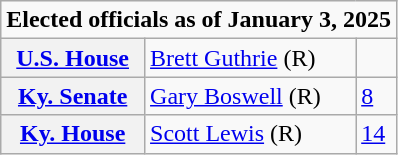<table class=wikitable>
<tr>
<td colspan="3"><strong>Elected officials as of January 3, 2025</strong></td>
</tr>
<tr>
<th scope=row><a href='#'>U.S. House</a></th>
<td><a href='#'>Brett Guthrie</a> (R)</td>
<td></td>
</tr>
<tr>
<th scope=row><a href='#'>Ky. Senate</a></th>
<td><a href='#'>Gary Boswell</a> (R)</td>
<td><a href='#'>8</a></td>
</tr>
<tr>
<th scope=row><a href='#'>Ky. House</a></th>
<td><a href='#'>Scott Lewis</a> (R)</td>
<td><a href='#'>14</a></td>
</tr>
</table>
